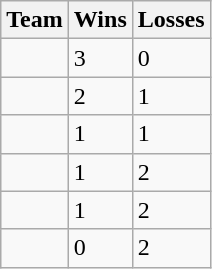<table class=wikitable>
<tr>
<th>Team</th>
<th>Wins</th>
<th>Losses</th>
</tr>
<tr>
<td><strong></strong></td>
<td>3</td>
<td>0</td>
</tr>
<tr>
<td></td>
<td>2</td>
<td>1</td>
</tr>
<tr>
<td></td>
<td>1</td>
<td>1</td>
</tr>
<tr>
<td></td>
<td>1</td>
<td>2</td>
</tr>
<tr>
<td></td>
<td>1</td>
<td>2</td>
</tr>
<tr>
<td></td>
<td>0</td>
<td>2</td>
</tr>
</table>
